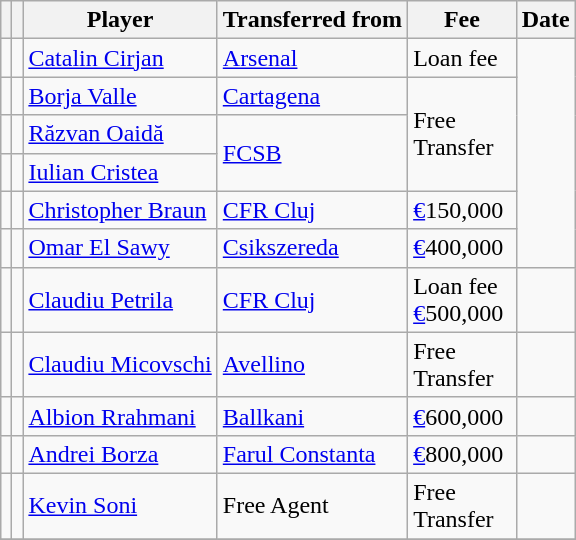<table class="wikitable plainrowheaders sortable">
<tr>
<th></th>
<th></th>
<th scope=col><strong>Player</strong></th>
<th><strong>Transferred from</strong></th>
<th !scope=col; style="width: 65px;"><strong>Fee</strong></th>
<th scope=col><strong>Date</strong></th>
</tr>
<tr>
<td align=center></td>
<td align=center></td>
<td> <a href='#'>Catalin Cirjan</a></td>
<td> <a href='#'>Arsenal</a></td>
<td>Loan fee</td>
<td rowspan=6></td>
</tr>
<tr>
<td align=center></td>
<td align=center></td>
<td> <a href='#'>Borja Valle</a></td>
<td> <a href='#'>Cartagena</a></td>
<td rowspan=3>Free Transfer</td>
</tr>
<tr>
<td align=center></td>
<td align=center></td>
<td> <a href='#'>Răzvan Oaidă</a></td>
<td rowspan=2> <a href='#'>FCSB</a></td>
</tr>
<tr>
<td align=center></td>
<td align=center></td>
<td> <a href='#'>Iulian Cristea</a></td>
</tr>
<tr>
<td align=center></td>
<td align=center></td>
<td> <a href='#'>Christopher Braun</a></td>
<td> <a href='#'>CFR Cluj</a></td>
<td><a href='#'>€</a>150,000</td>
</tr>
<tr>
<td align=center></td>
<td align=center></td>
<td> <a href='#'>Omar El Sawy</a></td>
<td> <a href='#'>Csikszereda</a></td>
<td><a href='#'>€</a>400,000</td>
</tr>
<tr>
<td align=center></td>
<td align=center></td>
<td> <a href='#'>Claudiu Petrila</a></td>
<td> <a href='#'>CFR Cluj</a></td>
<td>Loan fee <a href='#'>€</a>500,000</td>
<td></td>
</tr>
<tr>
<td align=center></td>
<td align=center></td>
<td> <a href='#'>Claudiu Micovschi</a></td>
<td> <a href='#'>Avellino</a></td>
<td>Free Transfer</td>
<td></td>
</tr>
<tr>
<td align=center></td>
<td align=center></td>
<td> <a href='#'>Albion Rrahmani</a></td>
<td> <a href='#'>Ballkani</a></td>
<td><a href='#'>€</a>600,000</td>
<td></td>
</tr>
<tr>
<td align=center></td>
<td align=center></td>
<td> <a href='#'>Andrei Borza</a></td>
<td> <a href='#'>Farul Constanta</a></td>
<td><a href='#'>€</a>800,000</td>
<td></td>
</tr>
<tr>
<td align=center></td>
<td align=center></td>
<td> <a href='#'>Kevin Soni</a></td>
<td>Free Agent</td>
<td>Free Transfer</td>
<td></td>
</tr>
<tr>
</tr>
</table>
